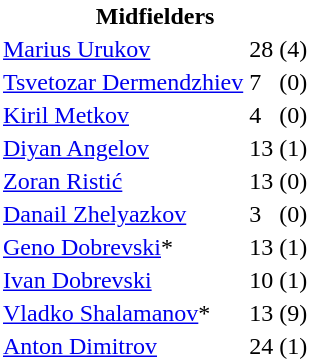<table class="toccolours" border="0" cellpadding="2" cellspacing="0" align="left" style="margin:0.5em;">
<tr>
<th colspan="4" align="center" bgcolor="#FFFFFF"><span>Midfielders</span></th>
</tr>
<tr>
<td> <a href='#'>Marius Urukov</a></td>
<td>28</td>
<td>(4)</td>
</tr>
<tr>
<td> <a href='#'>Tsvetozar Dermendzhiev</a></td>
<td>7</td>
<td>(0)</td>
</tr>
<tr>
<td> <a href='#'>Kiril Metkov</a></td>
<td>4</td>
<td>(0)</td>
</tr>
<tr>
<td> <a href='#'>Diyan Angelov</a></td>
<td>13</td>
<td>(1)</td>
</tr>
<tr>
<td> <a href='#'>Zoran Ristić</a></td>
<td>13</td>
<td>(0)</td>
</tr>
<tr>
<td> <a href='#'>Danail Zhelyazkov</a></td>
<td>3</td>
<td>(0)</td>
</tr>
<tr>
<td> <a href='#'>Geno Dobrevski</a>*</td>
<td>13</td>
<td>(1)</td>
</tr>
<tr>
<td> <a href='#'>Ivan Dobrevski</a></td>
<td>10</td>
<td>(1)</td>
</tr>
<tr>
<td> <a href='#'>Vladko Shalamanov</a>*</td>
<td>13</td>
<td>(9)</td>
</tr>
<tr>
<td> <a href='#'>Anton Dimitrov</a></td>
<td>24</td>
<td>(1)</td>
</tr>
<tr>
</tr>
</table>
